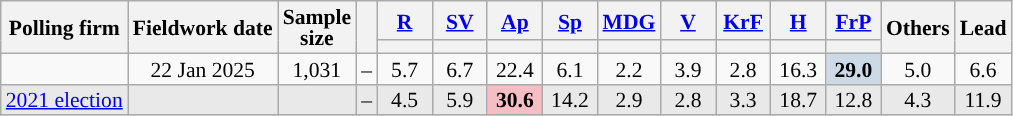<table class="wikitable sortable mw-datatable" style="text-align:center;font-size:90%;line-height:14px;">
<tr>
<th rowspan="2">Polling firm</th>
<th rowspan="2">Fieldwork date</th>
<th rowspan="2">Sample<br>size</th>
<th rowspan="2"></th>
<th class="unsortable" style="width:30px;"><a href='#'>R</a></th>
<th class="unsortable" style="width:30px;"><a href='#'>SV</a></th>
<th class="unsortable" style="width:30px;"><a href='#'>Ap</a></th>
<th class="unsortable" style="width:30px;"><a href='#'>Sp</a></th>
<th class="unsortable" style="width:30px;"><a href='#'>MDG</a></th>
<th class="unsortable" style="width:30px;"><a href='#'>V</a></th>
<th class="unsortable" style="width:30px;"><a href='#'>KrF</a></th>
<th class="unsortable" style="width:30px;"><a href='#'>H</a></th>
<th class="unsortable" style="width:30px;"><a href='#'>FrP</a></th>
<th rowspan="2" class="unsortable" style="width:30px;">Others</th>
<th rowspan="2">Lead</th>
</tr>
<tr>
<th style="background:"></th>
<th style="background:"></th>
<th style="background:"></th>
<th style="background:"></th>
<th style="background:"></th>
<th style="background:"></th>
<th style="background:"></th>
<th style="background:"></th>
<th style="background:"></th>
</tr>
<tr>
<td></td>
<td>22 Jan 2025</td>
<td>1,031</td>
<td>–</td>
<td>5.7</td>
<td>6.7</td>
<td>22.4</td>
<td>6.1</td>
<td>2.2</td>
<td>3.9</td>
<td>2.8</td>
<td>16.3</td>
<td style="background:#ccdae8;"><strong>29.0</strong></td>
<td>5.0</td>
<td style="background:">6.6</td>
</tr>
<tr style="background:#E9E9E9;">
<td><a href='#'>2021 election</a></td>
<td></td>
<td></td>
<td>–</td>
<td>4.5</td>
<td>5.9</td>
<td style="background:#F7BDC5;"><strong>30.6</strong></td>
<td>14.2</td>
<td>2.9</td>
<td>2.8</td>
<td>3.3</td>
<td>18.7</td>
<td>12.8</td>
<td>4.3</td>
<td style="background:">11.9</td>
</tr>
</table>
